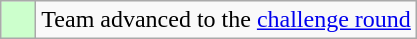<table class="wikitable">
<tr>
<td style="background: #ccffcc;">    </td>
<td>Team advanced to the <a href='#'>challenge round</a></td>
</tr>
</table>
